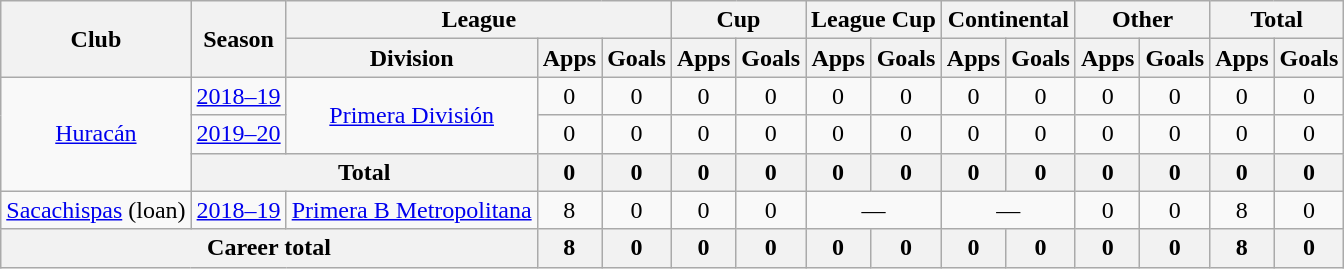<table class="wikitable" style="text-align:center">
<tr>
<th rowspan="2">Club</th>
<th rowspan="2">Season</th>
<th colspan="3">League</th>
<th colspan="2">Cup</th>
<th colspan="2">League Cup</th>
<th colspan="2">Continental</th>
<th colspan="2">Other</th>
<th colspan="2">Total</th>
</tr>
<tr>
<th>Division</th>
<th>Apps</th>
<th>Goals</th>
<th>Apps</th>
<th>Goals</th>
<th>Apps</th>
<th>Goals</th>
<th>Apps</th>
<th>Goals</th>
<th>Apps</th>
<th>Goals</th>
<th>Apps</th>
<th>Goals</th>
</tr>
<tr>
<td rowspan="3"><a href='#'>Huracán</a></td>
<td><a href='#'>2018–19</a></td>
<td rowspan="2"><a href='#'>Primera División</a></td>
<td>0</td>
<td>0</td>
<td>0</td>
<td>0</td>
<td>0</td>
<td>0</td>
<td>0</td>
<td>0</td>
<td>0</td>
<td>0</td>
<td>0</td>
<td>0</td>
</tr>
<tr>
<td><a href='#'>2019–20</a></td>
<td>0</td>
<td>0</td>
<td>0</td>
<td>0</td>
<td>0</td>
<td>0</td>
<td>0</td>
<td>0</td>
<td>0</td>
<td>0</td>
<td>0</td>
<td>0</td>
</tr>
<tr>
<th colspan="2">Total</th>
<th>0</th>
<th>0</th>
<th>0</th>
<th>0</th>
<th>0</th>
<th>0</th>
<th>0</th>
<th>0</th>
<th>0</th>
<th>0</th>
<th>0</th>
<th>0</th>
</tr>
<tr>
<td rowspan="1"><a href='#'>Sacachispas</a> (loan)</td>
<td><a href='#'>2018–19</a></td>
<td rowspan="1"><a href='#'>Primera B Metropolitana</a></td>
<td>8</td>
<td>0</td>
<td>0</td>
<td>0</td>
<td colspan="2">—</td>
<td colspan="2">—</td>
<td>0</td>
<td>0</td>
<td>8</td>
<td>0</td>
</tr>
<tr>
<th colspan="3">Career total</th>
<th>8</th>
<th>0</th>
<th>0</th>
<th>0</th>
<th>0</th>
<th>0</th>
<th>0</th>
<th>0</th>
<th>0</th>
<th>0</th>
<th>8</th>
<th>0</th>
</tr>
</table>
